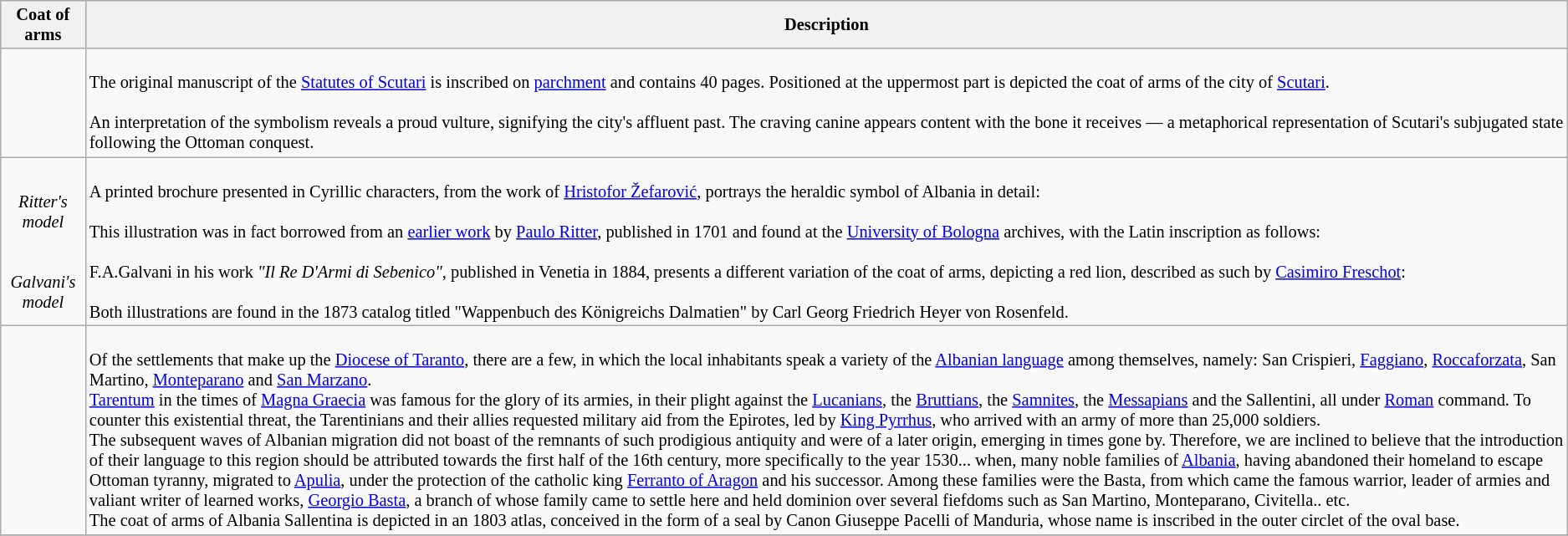<table class="wikitable" style="font-size:85%;">
<tr>
<th>Coat of arms</th>
<th>Description</th>
</tr>
<tr>
<td align="center"></td>
<td><br>The original manuscript of the <a href='#'>Statutes of Scutari</a> is inscribed on <a href='#'>parchment</a> and contains 40 pages. Positioned at the uppermost part is depicted the coat of arms of the city of <a href='#'>Scutari</a>.<br><br>An interpretation of the symbolism reveals a proud vulture, signifying the city's affluent past. The craving canine appears content with the bone it receives — a metaphorical representation of Scutari's subjugated state following the Ottoman conquest.</td>
</tr>
<tr>
<td align="center"><br><em>Ritter's model</em><br><br><br><em>Galvani's model</em></td>
<td><br>A printed brochure presented in Cyrillic characters, from the work of <a href='#'>Hristofor Žefarović</a>, portrays the heraldic symbol of Albania in detail:<br><br>This illustration was in fact borrowed from an <a href='#'>earlier work</a> by <a href='#'>Paulo Ritter</a>, published in 1701 and found at the <a href='#'>University of Bologna</a> archives, with the Latin inscription as follows:<br><br>F.A.Galvani in his work <em>"Il Re D'Armi di Sebenico"</em>, published in Venetia in 1884, presents a different variation of the coat of arms, depicting a red lion, described as such by <a href='#'>Casimiro Freschot</a>:<br><br>Both illustrations are found in the 1873 catalog titled "Wappenbuch des Königreichs Dalmatien" by Carl Georg Friedrich Heyer von Rosenfeld.</td>
</tr>
<tr>
<td align="center"></td>
<td><br>Of the settlements that make up the <a href='#'>Diocese of Taranto</a>, there are a few, in which the local inhabitants speak a variety of the <a href='#'>Albanian language</a> among themselves, namely: San Crispieri, <a href='#'>Faggiano</a>, <a href='#'>Roccaforzata</a>, San Martino, <a href='#'>Monteparano</a> and <a href='#'>San Marzano</a>.<br><a href='#'>Tarentum</a> in the times of <a href='#'>Magna Graecia</a> was famous for the glory of its armies, in their plight against the <a href='#'>Lucanians</a>, the <a href='#'>Bruttians</a>, the <a href='#'>Samnites</a>, the <a href='#'>Messapians</a> and the Sallentini, all under <a href='#'>Roman</a> command. To counter this existential threat, the Tarentinians and their allies requested military aid from the Epirotes, led by <a href='#'>King Pyrrhus</a>, who arrived with an army of more than 25,000 soldiers.<br>The subsequent waves of Albanian migration did not boast of the remnants of such prodigious antiquity and were of a later origin, emerging in times gone by. Therefore, we are inclined to believe that the introduction of their language to this region should be attributed towards the first half of the 16th century, more specifically to the year 1530... when, many noble families of <a href='#'>Albania</a>, having abandoned their homeland to escape Ottoman tyranny, migrated to <a href='#'>Apulia</a>, under the protection of the catholic king <a href='#'>Ferranto of Aragon</a> and his successor. Among these families were the Basta, from which came the famous warrior, leader of armies and valiant writer of learned works, <a href='#'>Georgio Basta</a>, a branch of whose family came to settle here and held dominion over several fiefdoms such as San Martino, Monteparano, Civitella.. etc.<br>The coat of arms of Albania Sallentina is depicted in an 1803 atlas, conceived in the form of a seal by Canon Giuseppe Pacelli of Manduria, whose name is inscribed in the outer circlet of the oval base.<br></td>
</tr>
<tr>
</tr>
</table>
